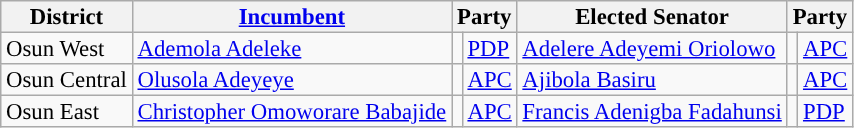<table class="sortable wikitable" style="font-size:95%;line-height:14px;">
<tr>
<th class="unsortable">District</th>
<th class="unsortable"><a href='#'>Incumbent</a></th>
<th colspan="2">Party</th>
<th class="unsortable">Elected Senator</th>
<th colspan="2">Party</th>
</tr>
<tr>
<td>Osun West</td>
<td><a href='#'>Ademola Adeleke</a></td>
<td style="background:"></td>
<td><a href='#'>PDP</a></td>
<td><a href='#'>Adelere Adeyemi Oriolowo</a></td>
<td style="background:"></td>
<td><a href='#'>APC</a></td>
</tr>
<tr>
<td>Osun Central</td>
<td><a href='#'>Olusola Adeyeye</a></td>
<td style="background:"></td>
<td><a href='#'>APC</a></td>
<td><a href='#'>Ajibola Basiru</a></td>
<td style="background:"></td>
<td><a href='#'>APC</a></td>
</tr>
<tr>
<td>Osun East</td>
<td><a href='#'>Christopher Omoworare Babajide</a></td>
<td style="background:"></td>
<td><a href='#'>APC</a></td>
<td><a href='#'>Francis Adenigba Fadahunsi</a></td>
<td style="background:"></td>
<td><a href='#'>PDP</a></td>
</tr>
</table>
